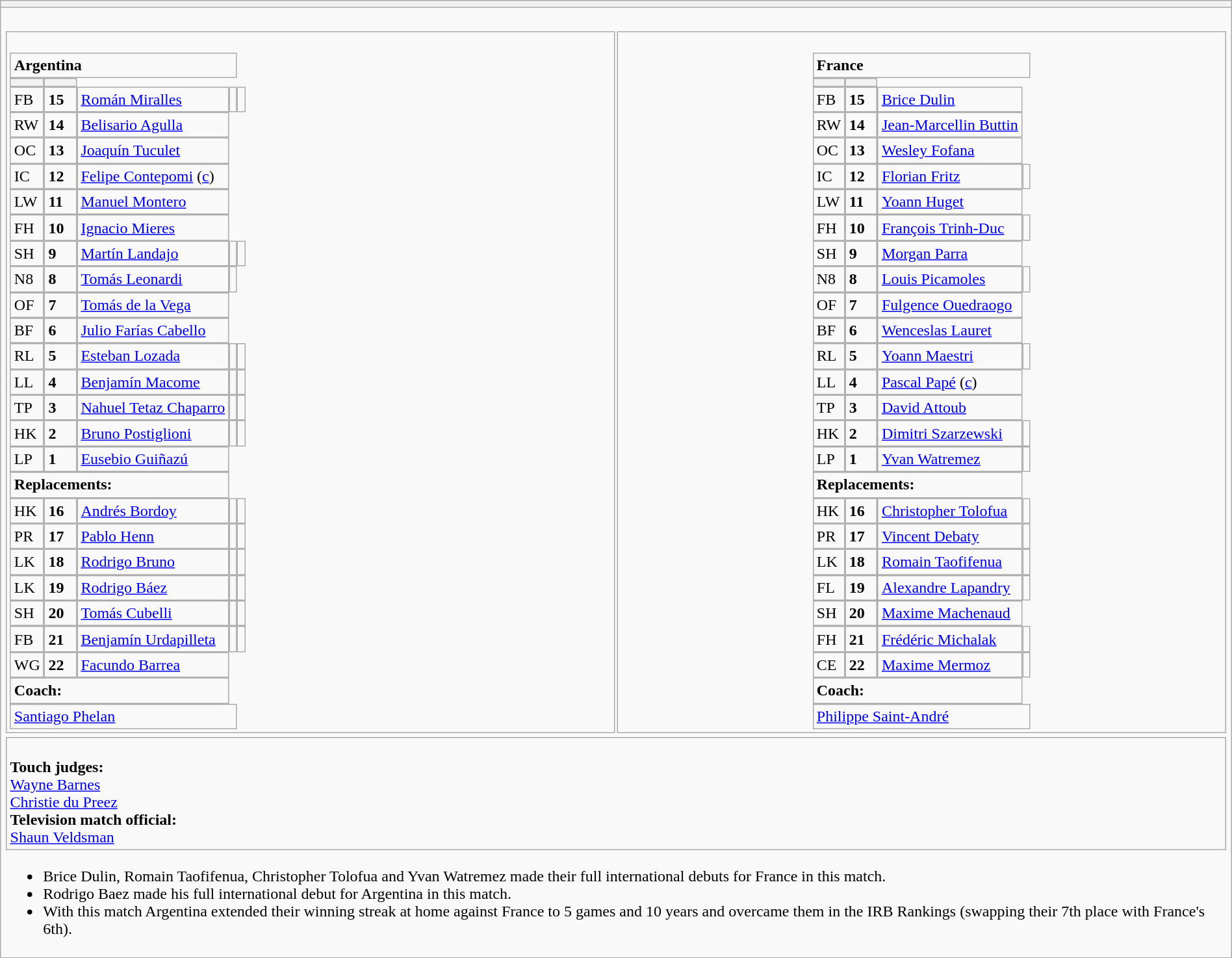<table style="width:100%" class="wikitable collapsible collapsed">
<tr>
<th></th>
</tr>
<tr>
<td><br>




<table width="100%">
<tr>
<td valign="top" width="50%"><br><table style="font-size: 100%" cellspacing="0" cellpadding="0">
<tr>
<td colspan="4"><strong>Argentina</strong></td>
</tr>
<tr>
<th width="25"></th>
<th width="25"></th>
</tr>
<tr>
<td>FB</td>
<td><strong>15</strong></td>
<td><a href='#'>Román Miralles</a></td>
<td></td>
<td></td>
</tr>
<tr>
<td>RW</td>
<td><strong>14</strong></td>
<td><a href='#'>Belisario Agulla</a></td>
</tr>
<tr>
<td>OC</td>
<td><strong>13</strong></td>
<td><a href='#'>Joaquín Tuculet</a></td>
</tr>
<tr>
<td>IC</td>
<td><strong>12</strong></td>
<td><a href='#'>Felipe Contepomi</a> (<a href='#'>c</a>)</td>
</tr>
<tr>
<td>LW</td>
<td><strong>11</strong></td>
<td><a href='#'>Manuel Montero</a></td>
</tr>
<tr>
<td>FH</td>
<td><strong>10</strong></td>
<td><a href='#'>Ignacio Mieres</a></td>
</tr>
<tr>
<td>SH</td>
<td><strong>9</strong></td>
<td><a href='#'>Martín Landajo</a></td>
<td></td>
<td></td>
</tr>
<tr>
<td>N8</td>
<td><strong>8</strong></td>
<td><a href='#'>Tomás Leonardi</a></td>
<td></td>
</tr>
<tr>
<td>OF</td>
<td><strong>7</strong></td>
<td><a href='#'>Tomás de la Vega</a></td>
</tr>
<tr>
<td>BF</td>
<td><strong>6</strong></td>
<td><a href='#'>Julio Farías Cabello</a></td>
</tr>
<tr>
<td>RL</td>
<td><strong>5</strong></td>
<td><a href='#'>Esteban Lozada</a></td>
<td></td>
<td></td>
</tr>
<tr>
<td>LL</td>
<td><strong>4</strong></td>
<td><a href='#'>Benjamín Macome</a></td>
<td></td>
<td></td>
</tr>
<tr>
<td>TP</td>
<td><strong>3</strong></td>
<td><a href='#'>Nahuel Tetaz Chaparro</a></td>
<td></td>
<td></td>
</tr>
<tr>
<td>HK</td>
<td><strong>2</strong></td>
<td><a href='#'>Bruno Postiglioni</a></td>
<td></td>
<td></td>
</tr>
<tr>
<td>LP</td>
<td><strong>1</strong></td>
<td><a href='#'>Eusebio Guiñazú</a></td>
</tr>
<tr>
<td colspan=3><strong>Replacements:</strong></td>
</tr>
<tr>
<td>HK</td>
<td><strong>16</strong></td>
<td><a href='#'>Andrés Bordoy</a></td>
<td></td>
<td></td>
</tr>
<tr>
<td>PR</td>
<td><strong>17</strong></td>
<td><a href='#'>Pablo Henn</a></td>
<td></td>
<td></td>
</tr>
<tr>
<td>LK</td>
<td><strong>18</strong></td>
<td><a href='#'>Rodrigo Bruno</a></td>
<td></td>
<td></td>
</tr>
<tr>
<td>LK</td>
<td><strong>19</strong></td>
<td><a href='#'>Rodrigo Báez</a></td>
<td></td>
<td></td>
</tr>
<tr>
<td>SH</td>
<td><strong>20</strong></td>
<td><a href='#'>Tomás Cubelli</a></td>
<td></td>
<td></td>
</tr>
<tr>
<td>FB</td>
<td><strong>21</strong></td>
<td><a href='#'>Benjamín Urdapilleta</a></td>
<td></td>
<td></td>
</tr>
<tr>
<td>WG</td>
<td><strong>22</strong></td>
<td><a href='#'>Facundo Barrea</a></td>
</tr>
<tr>
<td colspan=3><strong>Coach:</strong></td>
</tr>
<tr>
<td colspan="4"> <a href='#'>Santiago Phelan</a></td>
</tr>
</table>
</td>
<td valign="top" width="50%"><br><table style="font-size: 100%" cellspacing="0" cellpadding="0" align="center">
<tr>
<td colspan="4"><strong>France</strong></td>
</tr>
<tr>
<th width="25"></th>
<th width="25"></th>
</tr>
<tr>
<td>FB</td>
<td><strong>15</strong></td>
<td><a href='#'>Brice Dulin</a></td>
</tr>
<tr>
<td>RW</td>
<td><strong>14</strong></td>
<td><a href='#'>Jean-Marcellin Buttin</a></td>
</tr>
<tr>
<td>OC</td>
<td><strong>13</strong></td>
<td><a href='#'>Wesley Fofana</a></td>
</tr>
<tr>
<td>IC</td>
<td><strong>12</strong></td>
<td><a href='#'>Florian Fritz</a></td>
<td></td>
</tr>
<tr>
<td>LW</td>
<td><strong>11</strong></td>
<td><a href='#'>Yoann Huget</a></td>
</tr>
<tr>
<td>FH</td>
<td><strong>10</strong></td>
<td><a href='#'>François Trinh-Duc</a></td>
<td></td>
</tr>
<tr>
<td>SH</td>
<td><strong>9</strong></td>
<td><a href='#'>Morgan Parra</a></td>
</tr>
<tr>
<td>N8</td>
<td><strong>8</strong></td>
<td><a href='#'>Louis Picamoles</a></td>
<td></td>
</tr>
<tr>
<td>OF</td>
<td><strong>7</strong></td>
<td><a href='#'>Fulgence Ouedraogo</a></td>
</tr>
<tr>
<td>BF</td>
<td><strong>6</strong></td>
<td><a href='#'>Wenceslas Lauret</a></td>
</tr>
<tr>
<td>RL</td>
<td><strong>5</strong></td>
<td><a href='#'>Yoann Maestri</a></td>
<td></td>
</tr>
<tr>
<td>LL</td>
<td><strong>4</strong></td>
<td><a href='#'>Pascal Papé</a> (<a href='#'>c</a>)</td>
</tr>
<tr>
<td>TP</td>
<td><strong>3</strong></td>
<td><a href='#'>David Attoub</a></td>
</tr>
<tr>
<td>HK</td>
<td><strong>2</strong></td>
<td><a href='#'>Dimitri Szarzewski</a></td>
<td></td>
</tr>
<tr>
<td>LP</td>
<td><strong>1</strong></td>
<td><a href='#'>Yvan Watremez</a></td>
<td></td>
</tr>
<tr>
<td colspan=3><strong>Replacements:</strong></td>
</tr>
<tr>
<td>HK</td>
<td><strong>16</strong></td>
<td><a href='#'>Christopher Tolofua</a></td>
<td></td>
</tr>
<tr>
<td>PR</td>
<td><strong>17</strong></td>
<td><a href='#'>Vincent Debaty</a></td>
<td></td>
</tr>
<tr>
<td>LK</td>
<td><strong>18</strong></td>
<td><a href='#'>Romain Taofifenua</a></td>
<td></td>
</tr>
<tr>
<td>FL</td>
<td><strong>19</strong></td>
<td><a href='#'>Alexandre Lapandry</a></td>
<td></td>
</tr>
<tr>
<td>SH</td>
<td><strong>20</strong></td>
<td><a href='#'>Maxime Machenaud</a></td>
</tr>
<tr>
<td>FH</td>
<td><strong>21</strong></td>
<td><a href='#'>Frédéric Michalak</a></td>
<td></td>
</tr>
<tr>
<td>CE</td>
<td><strong>22</strong></td>
<td><a href='#'>Maxime Mermoz</a></td>
<td></td>
</tr>
<tr>
<td colspan=3><strong>Coach:</strong></td>
</tr>
<tr>
<td colspan="4"> <a href='#'>Philippe Saint-André</a></td>
</tr>
</table>
</td>
</tr>
</table>
<table width=100% style="font-size: 100%">
<tr>
<td><br><strong>Touch judges:</strong>
<br> <a href='#'>Wayne Barnes</a>
<br> <a href='#'>Christie du Preez</a>
<br><strong>Television match official:</strong>
<br> <a href='#'>Shaun Veldsman</a></td>
</tr>
</table>
<ul><li>Brice Dulin, Romain Taofifenua, Christopher Tolofua and Yvan Watremez made their full international debuts for France in this match.</li><li>Rodrigo Baez made his full international debut for Argentina in this match.</li><li>With this match Argentina extended their winning streak at home against France to 5 games and 10 years and overcame them in the IRB Rankings (swapping their 7th place with France's 6th).</li></ul></td>
</tr>
</table>
